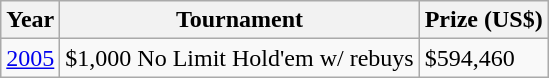<table class="wikitable">
<tr>
<th>Year</th>
<th>Tournament</th>
<th>Prize (US$)</th>
</tr>
<tr>
<td><a href='#'>2005</a></td>
<td>$1,000 No Limit Hold'em w/ rebuys</td>
<td>$594,460</td>
</tr>
</table>
